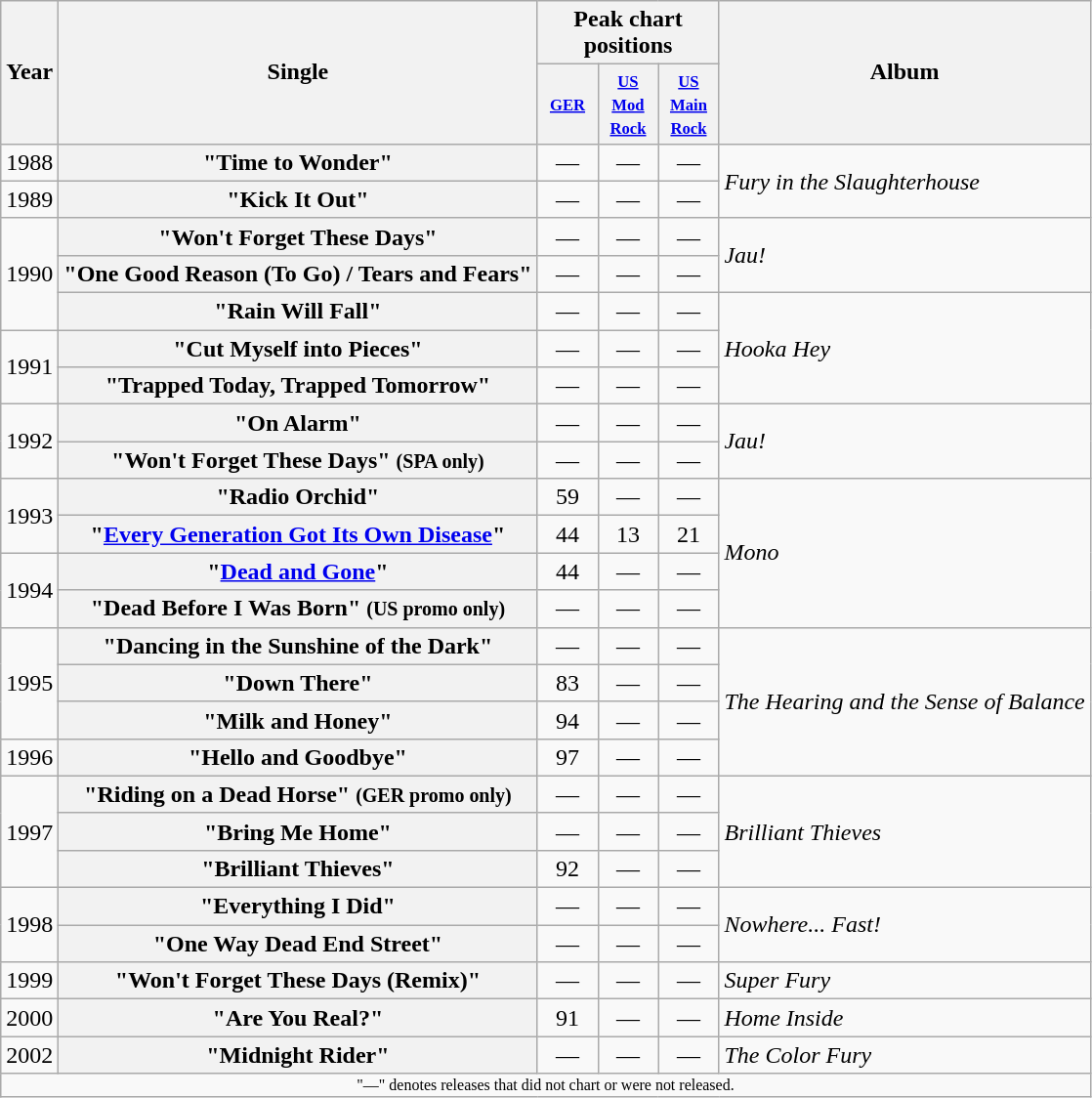<table class="wikitable plainrowheaders" style="text-align:center;">
<tr>
<th rowspan="2">Year</th>
<th rowspan="2">Single</th>
<th colspan="3">Peak chart positions</th>
<th rowspan="2">Album</th>
</tr>
<tr style="font-size:smaller;">
<th width="35"><small><a href='#'>GER</a></small><br></th>
<th width="35"><small><a href='#'>US<br>Mod Rock</a></small><br></th>
<th width="35"><small><a href='#'>US Main Rock</a></small><br></th>
</tr>
<tr>
<td rowspan="1">1988</td>
<th scope="row">"Time to Wonder"</th>
<td>—</td>
<td>—</td>
<td>—</td>
<td align="left" rowspan="2"><em>Fury in the Slaughterhouse</em></td>
</tr>
<tr>
<td rowspan="1">1989</td>
<th scope="row">"Kick It Out"</th>
<td>—</td>
<td>—</td>
<td>—</td>
</tr>
<tr>
<td rowspan="3">1990</td>
<th scope="row">"Won't Forget These Days"</th>
<td>—</td>
<td>—</td>
<td>—</td>
<td align="left" rowspan="2"><em>Jau!</em></td>
</tr>
<tr>
<th scope="row">"One Good Reason (To Go) / Tears and Fears"</th>
<td>—</td>
<td>—</td>
<td>—</td>
</tr>
<tr>
<th scope="row">"Rain Will Fall"</th>
<td>—</td>
<td>—</td>
<td>—</td>
<td align="left" rowspan="3"><em>Hooka Hey</em></td>
</tr>
<tr>
<td rowspan="2">1991</td>
<th scope="row">"Cut Myself into Pieces"</th>
<td>—</td>
<td>—</td>
<td>—</td>
</tr>
<tr>
<th scope="row">"Trapped Today, Trapped Tomorrow"</th>
<td>—</td>
<td>—</td>
<td>—</td>
</tr>
<tr>
<td rowspan="2">1992</td>
<th scope="row">"On Alarm"</th>
<td>—</td>
<td>—</td>
<td>—</td>
<td align="left" rowspan="2"><em>Jau!</em></td>
</tr>
<tr>
<th scope="row">"Won't Forget These Days" <small>(SPA only)</small></th>
<td>—</td>
<td>—</td>
<td>—</td>
</tr>
<tr>
<td rowspan="2">1993</td>
<th scope="row">"Radio Orchid"</th>
<td>59</td>
<td>—</td>
<td>—</td>
<td align="left" rowspan="4"><em>Mono</em></td>
</tr>
<tr>
<th scope="row">"<a href='#'>Every Generation Got Its Own Disease</a>"</th>
<td>44</td>
<td>13</td>
<td>21</td>
</tr>
<tr>
<td rowspan="2">1994</td>
<th scope="row">"<a href='#'>Dead and Gone</a>"</th>
<td>44</td>
<td>—</td>
<td>—</td>
</tr>
<tr>
<th scope="row">"Dead Before I Was Born" <small>(US promo only)</small></th>
<td>—</td>
<td>—</td>
<td>—</td>
</tr>
<tr>
<td rowspan="3">1995</td>
<th scope="row">"Dancing in the Sunshine of the Dark"</th>
<td>—</td>
<td>—</td>
<td>—</td>
<td align="left" rowspan="4"><em>The Hearing and the Sense of Balance</em></td>
</tr>
<tr>
<th scope="row">"Down There"</th>
<td>83</td>
<td>—</td>
<td>—</td>
</tr>
<tr>
<th scope="row">"Milk and Honey"</th>
<td>94</td>
<td>—</td>
<td>—</td>
</tr>
<tr>
<td rowspan="1">1996</td>
<th scope="row">"Hello and Goodbye"</th>
<td>97</td>
<td>—</td>
<td>—</td>
</tr>
<tr>
<td rowspan="3">1997</td>
<th scope="row">"Riding on a Dead Horse" <small>(GER promo only)</small></th>
<td>—</td>
<td>—</td>
<td>—</td>
<td align="left" rowspan="3"><em>Brilliant Thieves</em></td>
</tr>
<tr>
<th scope="row">"Bring Me Home"</th>
<td>—</td>
<td>—</td>
<td>—</td>
</tr>
<tr>
<th scope="row">"Brilliant Thieves"</th>
<td>92</td>
<td>—</td>
<td>—</td>
</tr>
<tr>
<td rowspan="2">1998</td>
<th scope="row">"Everything I Did"</th>
<td>—</td>
<td>—</td>
<td>—</td>
<td align="left" rowspan="2"><em>Nowhere... Fast!</em></td>
</tr>
<tr>
<th scope="row">"One Way Dead End Street"</th>
<td>—</td>
<td>—</td>
<td>—</td>
</tr>
<tr>
<td rowspan="1">1999</td>
<th scope="row">"Won't Forget These Days (Remix)"</th>
<td>—</td>
<td>—</td>
<td>—</td>
<td align="left" rowspan="1"><em>Super Fury</em></td>
</tr>
<tr>
<td rowspan="1">2000</td>
<th scope="row">"Are You Real?"</th>
<td>91</td>
<td>—</td>
<td>—</td>
<td align="left" rowspan="1"><em>Home Inside</em></td>
</tr>
<tr>
<td rowspan="1">2002</td>
<th scope="row">"Midnight Rider"</th>
<td>—</td>
<td>—</td>
<td>—</td>
<td align="left" rowspan="1"><em>The Color Fury</em></td>
</tr>
<tr>
<td align="center" colspan="6" style="font-size:8pt">"—" denotes releases that did not chart or were not released.</td>
</tr>
</table>
